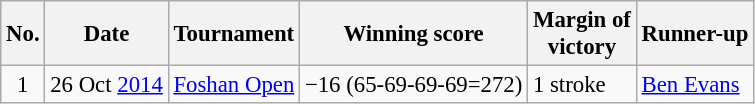<table class="wikitable" style="font-size:95%;">
<tr>
<th>No.</th>
<th>Date</th>
<th>Tournament</th>
<th>Winning score</th>
<th>Margin of<br>victory</th>
<th>Runner-up</th>
</tr>
<tr>
<td align=center>1</td>
<td align=right>26 Oct <a href='#'>2014</a></td>
<td><a href='#'>Foshan Open</a></td>
<td>−16 (65-69-69-69=272)</td>
<td>1 stroke</td>
<td> <a href='#'>Ben Evans</a></td>
</tr>
</table>
